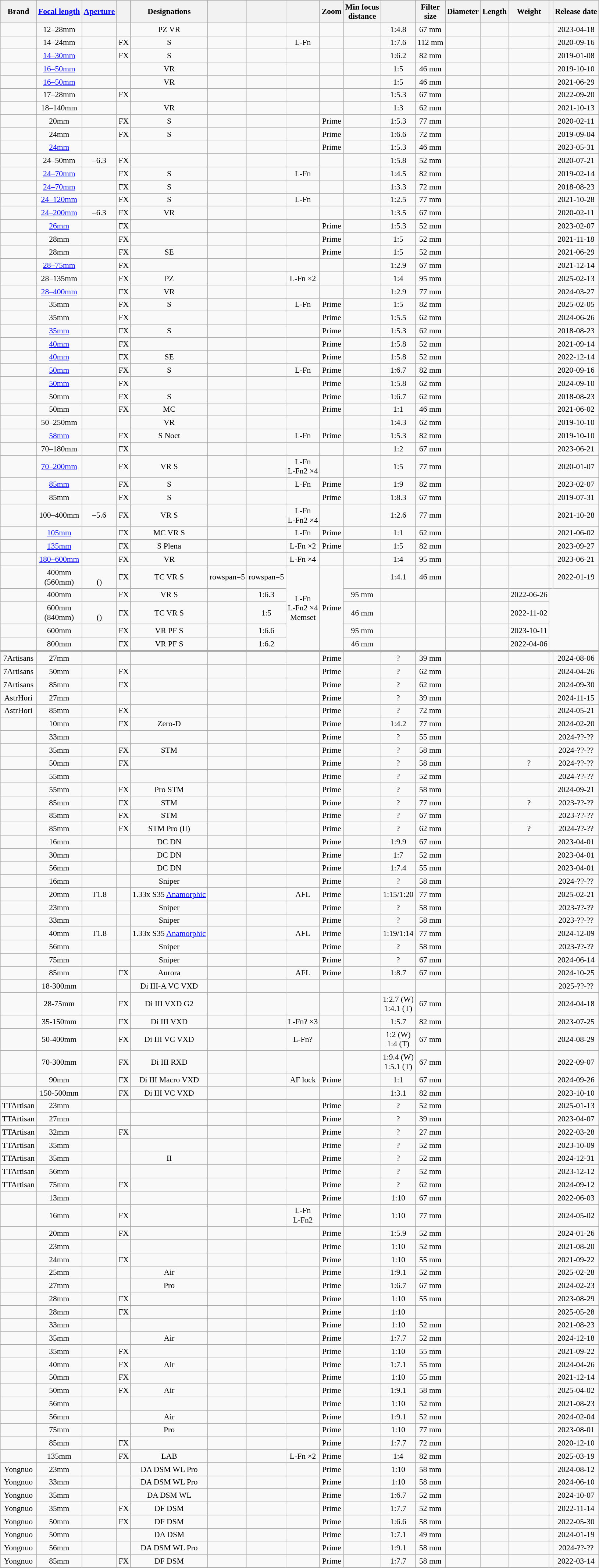<table class="wikitable sticky-header sortable" style="text-align:center; font-size: 90%;">
<tr style="background:#CCCCCC">
<th>Brand</th>
<th data-sort-type=text><a href='#'>Focal length</a></th>
<th data-sort-type=text><a href='#'>Aperture</a></th>
<th></th>
<th>Designations</th>
<th><a href='#'></a></th>
<th></th>
<th></th>
<th>Zoom</th>
<th>Min focus<br>distance</th>
<th data-sort-type="text"></th>
<th>Filter<br>size</th>
<th>Diameter</th>
<th>Length</th>
<th>Weight</th>
<th></th>
<th>Release date</th>
</tr>
<tr>
<td></td>
<td>12–28mm</td>
<td data-sort-value="3.5, 12-28"></td>
<td></td>
<td>PZ VR</td>
<td></td>
<td></td>
<td></td>
<td></td>
<td></td>
<td>1:4.8</td>
<td>67 mm</td>
<td></td>
<td></td>
<td></td>
<td></td>
<td>2023-04-18</td>
</tr>
<tr>
<td></td>
<td>14–24mm</td>
<td data-sort-value="2.8, 14-24"></td>
<td>FX</td>
<td>S</td>
<td></td>
<td></td>
<td>L‑Fn</td>
<td></td>
<td></td>
<td>1:7.6</td>
<td>112 mm</td>
<td></td>
<td></td>
<td></td>
<td></td>
<td>2020-09-16</td>
</tr>
<tr>
<td></td>
<td><a href='#'>14–30mm</a></td>
<td data-sort-value="4, 400"></td>
<td>FX</td>
<td>S</td>
<td></td>
<td></td>
<td></td>
<td></td>
<td></td>
<td>1:6.2</td>
<td>82 mm</td>
<td></td>
<td></td>
<td></td>
<td></td>
<td>2019-01-08</td>
</tr>
<tr>
<td></td>
<td><a href='#'>16–50mm</a></td>
<td data-sort-value="3.5, 16-50"></td>
<td></td>
<td>VR</td>
<td></td>
<td></td>
<td></td>
<td></td>
<td></td>
<td>1:5</td>
<td>46 mm</td>
<td></td>
<td></td>
<td></td>
<td></td>
<td>2019-10-10</td>
</tr>
<tr>
<td></td>
<td><a href='#'>16–50mm</a></td>
<td data-sort-value="3.5, 16-50"></td>
<td></td>
<td>VR </td>
<td></td>
<td></td>
<td></td>
<td></td>
<td></td>
<td>1:5</td>
<td>46 mm</td>
<td></td>
<td></td>
<td></td>
<td></td>
<td>2021-06-29</td>
</tr>
<tr>
<td></td>
<td>17–28mm</td>
<td data-sort-value="2.8, 17-28"></td>
<td>FX</td>
<td></td>
<td></td>
<td></td>
<td></td>
<td></td>
<td></td>
<td>1:5.3</td>
<td>67 mm</td>
<td></td>
<td></td>
<td></td>
<td></td>
<td>2022-09-20</td>
</tr>
<tr>
<td></td>
<td>18–140mm</td>
<td data-sort-value="3.5, 18-140"></td>
<td></td>
<td>VR</td>
<td></td>
<td></td>
<td></td>
<td></td>
<td></td>
<td>1:3</td>
<td>62 mm</td>
<td></td>
<td></td>
<td></td>
<td></td>
<td>2021-10-13</td>
</tr>
<tr>
<td></td>
<td>20mm</td>
<td data-sort-value="1.8, 20"></td>
<td>FX</td>
<td>S</td>
<td></td>
<td></td>
<td></td>
<td>Prime</td>
<td></td>
<td>1:5.3</td>
<td>77 mm</td>
<td></td>
<td></td>
<td></td>
<td></td>
<td>2020-02-11</td>
</tr>
<tr>
<td></td>
<td>24mm</td>
<td data-sort-value="1.8, 24"></td>
<td>FX</td>
<td>S</td>
<td></td>
<td></td>
<td></td>
<td>Prime</td>
<td></td>
<td>1:6.6</td>
<td>72 mm</td>
<td></td>
<td></td>
<td></td>
<td></td>
<td>2019-09-04</td>
</tr>
<tr>
<td></td>
<td><a href='#'>24mm</a></td>
<td data-sort-value="1.7, 24"></td>
<td></td>
<td></td>
<td></td>
<td></td>
<td></td>
<td>Prime</td>
<td></td>
<td>1:5.3</td>
<td>46 mm</td>
<td></td>
<td></td>
<td></td>
<td></td>
<td>2023-05-31</td>
</tr>
<tr>
<td></td>
<td>24–50mm</td>
<td data-sort-value="4, 463.1">–6.3</td>
<td>FX</td>
<td></td>
<td></td>
<td></td>
<td></td>
<td></td>
<td></td>
<td>1:5.8</td>
<td>52 mm</td>
<td></td>
<td></td>
<td></td>
<td></td>
<td>2020-07-21</td>
</tr>
<tr>
<td></td>
<td><a href='#'>24–70mm</a></td>
<td data-sort-value="2.8, 24-70"></td>
<td>FX</td>
<td>S</td>
<td></td>
<td></td>
<td>L‑Fn</td>
<td></td>
<td></td>
<td>1:4.5</td>
<td>82 mm</td>
<td></td>
<td></td>
<td></td>
<td></td>
<td>2019-02-14</td>
</tr>
<tr>
<td></td>
<td><a href='#'>24–70mm</a></td>
<td data-sort-value="4, 400"></td>
<td>FX</td>
<td>S</td>
<td></td>
<td></td>
<td></td>
<td></td>
<td></td>
<td>1:3.3</td>
<td>72 mm</td>
<td></td>
<td></td>
<td></td>
<td></td>
<td>2018-08-23</td>
</tr>
<tr>
<td></td>
<td><a href='#'>24–120mm</a></td>
<td data-sort-value="4, 400"></td>
<td>FX</td>
<td>S</td>
<td></td>
<td></td>
<td>L‑Fn</td>
<td></td>
<td></td>
<td>1:2.5</td>
<td>77 mm</td>
<td></td>
<td></td>
<td></td>
<td></td>
<td>2021-10-28</td>
</tr>
<tr>
<td></td>
<td><a href='#'>24–200mm</a></td>
<td data-sort-value="4, 463.2">–6.3</td>
<td>FX</td>
<td>VR</td>
<td></td>
<td></td>
<td></td>
<td></td>
<td></td>
<td>1:3.5</td>
<td>67 mm</td>
<td></td>
<td></td>
<td></td>
<td></td>
<td>2020-02-11</td>
</tr>
<tr>
<td></td>
<td><a href='#'>26mm</a></td>
<td data-sort-value="2.8, 26"></td>
<td>FX</td>
<td></td>
<td></td>
<td></td>
<td></td>
<td>Prime</td>
<td></td>
<td>1:5.3</td>
<td>52 mm</td>
<td></td>
<td></td>
<td></td>
<td></td>
<td>2023-02-07</td>
</tr>
<tr>
<td></td>
<td>28mm</td>
<td data-sort-value="2.8, 28"></td>
<td>FX</td>
<td></td>
<td></td>
<td></td>
<td></td>
<td>Prime</td>
<td></td>
<td>1:5</td>
<td>52 mm</td>
<td></td>
<td></td>
<td></td>
<td></td>
<td>2021-11-18</td>
</tr>
<tr>
<td></td>
<td>28mm</td>
<td data-sort-value="2.8, 28"></td>
<td>FX</td>
<td>SE</td>
<td></td>
<td></td>
<td></td>
<td>Prime</td>
<td></td>
<td>1:5</td>
<td>52 mm</td>
<td></td>
<td></td>
<td></td>
<td></td>
<td>2021-06-29</td>
</tr>
<tr>
<td></td>
<td><a href='#'>28–75mm</a></td>
<td data-sort-value="2.8, 28"></td>
<td>FX</td>
<td></td>
<td></td>
<td></td>
<td></td>
<td></td>
<td></td>
<td>1:2.9</td>
<td>67 mm</td>
<td></td>
<td></td>
<td></td>
<td></td>
<td>2021-12-14</td>
</tr>
<tr>
<td></td>
<td>28–135mm</td>
<td data-sort-value="4, 28"></td>
<td>FX</td>
<td>PZ</td>
<td></td>
<td></td>
<td>L‑Fn ×2</td>
<td></td>
<td></td>
<td>1:4</td>
<td>95 mm</td>
<td></td>
<td></td>
<td></td>
<td></td>
<td>2025-02-13</td>
</tr>
<tr>
<td></td>
<td><a href='#'>28–400mm</a></td>
<td data-sort-value="4, 28"></td>
<td>FX</td>
<td>VR</td>
<td></td>
<td></td>
<td></td>
<td></td>
<td></td>
<td>1:2.9</td>
<td>77 mm</td>
<td></td>
<td></td>
<td></td>
<td></td>
<td>2024-03-27</td>
</tr>
<tr>
<td></td>
<td>35mm</td>
<td data-sort-value="1.2, 35"></td>
<td>FX</td>
<td>S</td>
<td></td>
<td></td>
<td>L-Fn</td>
<td>Prime</td>
<td></td>
<td>1:5</td>
<td>82 mm</td>
<td></td>
<td></td>
<td></td>
<td></td>
<td>2025-02-05</td>
</tr>
<tr>
<td></td>
<td>35mm</td>
<td data-sort-value="1.4, 35"></td>
<td>FX</td>
<td></td>
<td></td>
<td></td>
<td></td>
<td>Prime</td>
<td></td>
<td>1:5.5</td>
<td>62 mm</td>
<td></td>
<td></td>
<td></td>
<td></td>
<td>2024-06-26</td>
</tr>
<tr>
<td></td>
<td><a href='#'>35mm</a></td>
<td data-sort-value="1.8, 35"></td>
<td>FX</td>
<td>S</td>
<td></td>
<td></td>
<td></td>
<td>Prime</td>
<td></td>
<td>1:5.3</td>
<td>62 mm</td>
<td></td>
<td></td>
<td></td>
<td></td>
<td>2018-08-23</td>
</tr>
<tr>
<td></td>
<td><a href='#'>40mm</a></td>
<td data-sort-value="2, 40"></td>
<td>FX</td>
<td></td>
<td></td>
<td></td>
<td></td>
<td>Prime</td>
<td></td>
<td>1:5.8</td>
<td>52 mm</td>
<td></td>
<td></td>
<td></td>
<td></td>
<td>2021-09-14</td>
</tr>
<tr>
<td></td>
<td><a href='#'>40mm</a></td>
<td data-sort-value="2, 40"></td>
<td>FX</td>
<td>SE</td>
<td></td>
<td></td>
<td></td>
<td>Prime</td>
<td></td>
<td>1:5.8</td>
<td>52 mm</td>
<td></td>
<td></td>
<td></td>
<td></td>
<td>2022-12-14</td>
</tr>
<tr>
<td></td>
<td><a href='#'>50mm</a></td>
<td data-sort-value="1.2, 50"></td>
<td>FX</td>
<td>S</td>
<td></td>
<td></td>
<td>L‑Fn</td>
<td>Prime</td>
<td></td>
<td>1:6.7</td>
<td>82 mm</td>
<td></td>
<td></td>
<td></td>
<td></td>
<td>2020-09-16</td>
</tr>
<tr>
<td></td>
<td><a href='#'>50mm</a></td>
<td data-sort-value="1.4, 50"></td>
<td>FX</td>
<td></td>
<td></td>
<td></td>
<td></td>
<td>Prime</td>
<td></td>
<td>1:5.8</td>
<td>62 mm</td>
<td></td>
<td></td>
<td></td>
<td></td>
<td>2024-09-10</td>
</tr>
<tr>
<td></td>
<td>50mm</td>
<td data-sort-value="1.8, 50"></td>
<td>FX</td>
<td>S</td>
<td></td>
<td></td>
<td></td>
<td>Prime</td>
<td></td>
<td>1:6.7</td>
<td>62 mm</td>
<td></td>
<td></td>
<td></td>
<td></td>
<td>2018-08-23</td>
</tr>
<tr>
<td></td>
<td>50mm</td>
<td data-sort-value="2.8, 50"></td>
<td>FX</td>
<td>MC</td>
<td></td>
<td></td>
<td></td>
<td>Prime</td>
<td></td>
<td>1:1</td>
<td>46 mm</td>
<td></td>
<td></td>
<td></td>
<td></td>
<td>2021-06-02</td>
</tr>
<tr>
<td></td>
<td>50–250mm</td>
<td data-sort-value="4.5, 50-250"></td>
<td></td>
<td>VR</td>
<td></td>
<td></td>
<td></td>
<td></td>
<td></td>
<td>1:4.3</td>
<td>62 mm</td>
<td></td>
<td></td>
<td></td>
<td></td>
<td>2019-10-10</td>
</tr>
<tr>
<td></td>
<td><a href='#'>58mm</a></td>
<td data-sort-value="0.95, 58"></td>
<td>FX</td>
<td>S Noct</td>
<td></td>
<td></td>
<td>L‑Fn</td>
<td>Prime</td>
<td></td>
<td>1:5.3</td>
<td>82 mm</td>
<td></td>
<td></td>
<td></td>
<td></td>
<td>2019-10-10</td>
</tr>
<tr>
<td></td>
<td>70–180mm</td>
<td data-sort-value="2.8, 70-180"></td>
<td>FX</td>
<td></td>
<td></td>
<td></td>
<td></td>
<td></td>
<td></td>
<td>1:2</td>
<td>67 mm</td>
<td></td>
<td></td>
<td></td>
<td></td>
<td>2023-06-21</td>
</tr>
<tr>
<td></td>
<td><a href='#'>70–200mm</a></td>
<td data-sort-value="2.8, 70-200"></td>
<td>FX</td>
<td>VR S</td>
<td></td>
<td></td>
<td>L‑Fn<br>L‑Fn2 ×4</td>
<td></td>
<td></td>
<td>1:5</td>
<td>77 mm</td>
<td></td>
<td></td>
<td></td>
<td></td>
<td>2020-01-07</td>
</tr>
<tr>
<td></td>
<td><a href='#'>85mm</a></td>
<td data-sort-value="1.2, 85"></td>
<td>FX</td>
<td>S</td>
<td></td>
<td></td>
<td>L‑Fn</td>
<td>Prime</td>
<td></td>
<td>1:9</td>
<td>82 mm</td>
<td></td>
<td></td>
<td></td>
<td></td>
<td>2023-02-07</td>
</tr>
<tr>
<td></td>
<td>85mm</td>
<td data-sort-value="1.8, 85"></td>
<td>FX</td>
<td>S</td>
<td></td>
<td></td>
<td></td>
<td>Prime</td>
<td></td>
<td>1:8.3</td>
<td>67 mm</td>
<td></td>
<td></td>
<td></td>
<td></td>
<td>2019-07-31</td>
</tr>
<tr>
<td></td>
<td>100–400mm</td>
<td data-sort-value="4.5-5.6, 100-400">–5.6</td>
<td>FX</td>
<td>VR S</td>
<td></td>
<td></td>
<td>L‑Fn<br>L‑Fn2 ×4</td>
<td></td>
<td></td>
<td>1:2.6</td>
<td>77 mm</td>
<td></td>
<td></td>
<td></td>
<td></td>
<td>2021-10-28</td>
</tr>
<tr>
<td></td>
<td><a href='#'>105mm</a></td>
<td data-sort-value="2.8, 100"></td>
<td>FX</td>
<td>MC VR S</td>
<td></td>
<td></td>
<td>L‑Fn</td>
<td>Prime</td>
<td></td>
<td>1:1</td>
<td>62 mm</td>
<td></td>
<td></td>
<td></td>
<td></td>
<td>2021-06-02</td>
</tr>
<tr>
<td></td>
<td><a href='#'>135mm</a></td>
<td data-sort-value="1.8, 135"></td>
<td>FX</td>
<td>S Plena</td>
<td></td>
<td></td>
<td>L‑Fn ×2</td>
<td>Prime</td>
<td></td>
<td>1:5</td>
<td>82 mm</td>
<td></td>
<td></td>
<td></td>
<td></td>
<td>2023-09-27</td>
</tr>
<tr>
<td></td>
<td><a href='#'>180–600mm</a></td>
<td data-sort-value="5.6-6.3, 180-600"></td>
<td>FX</td>
<td>VR</td>
<td></td>
<td></td>
<td>L‑Fn ×4</td>
<td></td>
<td></td>
<td>1:4</td>
<td>95 mm</td>
<td></td>
<td></td>
<td></td>
<td></td>
<td>2023-06-21</td>
</tr>
<tr>
<td></td>
<td>400mm<br>(560mm)</td>
<td data-sort-value="2.8, 400"><br>()</td>
<td>FX</td>
<td>TC VR S</td>
<td>rowspan=5 </td>
<td>rowspan=5 </td>
<td rowspan=5>L‑Fn<br>L‑Fn2 ×4<br>Memset</td>
<td rowspan=5>Prime</td>
<td></td>
<td>1:4.1</td>
<td>46 mm</td>
<td></td>
<td></td>
<td></td>
<td></td>
<td>2022-01-19</td>
</tr>
<tr>
<td></td>
<td>400mm</td>
<td data-sort-value="4.5, 400"></td>
<td>FX</td>
<td>VR S</td>
<td></td>
<td>1:6.3</td>
<td>95 mm</td>
<td></td>
<td></td>
<td></td>
<td></td>
<td>2022-06-26</td>
</tr>
<tr>
<td></td>
<td>600mm<br>(840mm)</td>
<td data-sort-value="4, 600"><br>()</td>
<td>FX</td>
<td>TC VR S</td>
<td></td>
<td>1:5</td>
<td>46 mm</td>
<td></td>
<td></td>
<td></td>
<td></td>
<td>2022-11-02</td>
</tr>
<tr>
<td></td>
<td>600mm</td>
<td data-sort-value="6.3, 600"></td>
<td>FX</td>
<td>VR PF S</td>
<td></td>
<td>1:6.6</td>
<td>95 mm</td>
<td></td>
<td></td>
<td></td>
<td></td>
<td>2023-10-11</td>
</tr>
<tr>
<td></td>
<td>800mm</td>
<td data-sort-value="6.3, 800"></td>
<td>FX</td>
<td>VR PF S</td>
<td></td>
<td>1:6.2</td>
<td>46 mm</td>
<td></td>
<td></td>
<td></td>
<td></td>
<td>2022-04-06</td>
</tr>
<tr style="border-top:solid 3px darkgrey; font-size: 0">
<td colspan="17"></td>
</tr>
<tr>
<td>7Artisans</td>
<td>27mm</td>
<td data-sort-value="2.8, 27"></td>
<td></td>
<td></td>
<td></td>
<td></td>
<td></td>
<td>Prime</td>
<td></td>
<td>?</td>
<td>39 mm</td>
<td></td>
<td></td>
<td></td>
<td></td>
<td>2024-08-06</td>
</tr>
<tr>
<td>7Artisans</td>
<td>50mm</td>
<td data-sort-value="1.8, 50"></td>
<td>FX</td>
<td></td>
<td></td>
<td></td>
<td></td>
<td>Prime</td>
<td></td>
<td>?</td>
<td>62 mm</td>
<td></td>
<td></td>
<td></td>
<td></td>
<td>2024-04-26</td>
</tr>
<tr>
<td>7Artisans</td>
<td>85mm</td>
<td data-sort-value="1.8, 85"></td>
<td>FX</td>
<td></td>
<td></td>
<td></td>
<td></td>
<td>Prime</td>
<td></td>
<td>?</td>
<td>62 mm</td>
<td></td>
<td></td>
<td></td>
<td></td>
<td>2024-09-30</td>
</tr>
<tr>
<td>AstrHori</td>
<td>27mm</td>
<td data-sort-value="2.8, 27"></td>
<td></td>
<td></td>
<td></td>
<td></td>
<td></td>
<td>Prime</td>
<td></td>
<td>?</td>
<td>39 mm</td>
<td></td>
<td></td>
<td></td>
<td></td>
<td>2024-11-15</td>
</tr>
<tr>
<td>AstrHori</td>
<td>85mm</td>
<td data-sort-value="1.8, 85"></td>
<td>FX</td>
<td></td>
<td></td>
<td></td>
<td></td>
<td>Prime</td>
<td></td>
<td>?</td>
<td>72 mm</td>
<td></td>
<td></td>
<td></td>
<td></td>
<td>2024-05-21</td>
</tr>
<tr>
<td></td>
<td>10mm</td>
<td data-sort-value="2.8, 10"></td>
<td>FX</td>
<td>Zero-D</td>
<td></td>
<td></td>
<td></td>
<td>Prime</td>
<td></td>
<td>1:4.2</td>
<td>77 mm</td>
<td></td>
<td></td>
<td></td>
<td></td>
<td>2024-02-20</td>
</tr>
<tr>
<td></td>
<td>33mm</td>
<td data-sort-value="1.4, 33"></td>
<td></td>
<td></td>
<td></td>
<td></td>
<td></td>
<td>Prime</td>
<td></td>
<td>?</td>
<td>55 mm</td>
<td></td>
<td></td>
<td></td>
<td></td>
<td>2024-??-??</td>
</tr>
<tr>
<td></td>
<td>35mm</td>
<td data-sort-value="2, 35"></td>
<td>FX</td>
<td>STM</td>
<td></td>
<td></td>
<td></td>
<td>Prime</td>
<td></td>
<td>?</td>
<td>58 mm</td>
<td></td>
<td></td>
<td></td>
<td></td>
<td>2024-??-??</td>
</tr>
<tr>
<td></td>
<td>50mm</td>
<td data-sort-value="1.8, 50"></td>
<td>FX</td>
<td></td>
<td></td>
<td></td>
<td></td>
<td>Prime</td>
<td></td>
<td>?</td>
<td>58 mm</td>
<td></td>
<td></td>
<td>?</td>
<td></td>
<td>2024-??-??</td>
</tr>
<tr>
<td></td>
<td>55mm</td>
<td data-sort-value="1.4, 55"></td>
<td></td>
<td></td>
<td></td>
<td></td>
<td></td>
<td>Prime</td>
<td></td>
<td>?</td>
<td>52 mm</td>
<td></td>
<td></td>
<td></td>
<td></td>
<td>2024-??-??</td>
</tr>
<tr>
<td></td>
<td>55mm</td>
<td data-sort-value="1.8, 55"></td>
<td>FX</td>
<td>Pro STM</td>
<td></td>
<td></td>
<td></td>
<td>Prime</td>
<td></td>
<td>?</td>
<td>58 mm</td>
<td></td>
<td></td>
<td></td>
<td></td>
<td>2024-09-21</td>
</tr>
<tr>
<td></td>
<td>85mm</td>
<td data-sort-value="1.4, 85"></td>
<td>FX</td>
<td>STM</td>
<td></td>
<td></td>
<td></td>
<td>Prime</td>
<td></td>
<td>?</td>
<td>77 mm</td>
<td></td>
<td></td>
<td>?</td>
<td></td>
<td>2023-??-??</td>
</tr>
<tr>
<td></td>
<td>85mm</td>
<td data-sort-value="1.8, 85"></td>
<td>FX</td>
<td>STM</td>
<td></td>
<td></td>
<td></td>
<td>Prime</td>
<td></td>
<td>?</td>
<td>67 mm</td>
<td></td>
<td></td>
<td></td>
<td></td>
<td>2023-??-??</td>
</tr>
<tr>
<td></td>
<td>85mm</td>
<td data-sort-value="1.8, 85"></td>
<td>FX</td>
<td>STM Pro (II)</td>
<td></td>
<td></td>
<td></td>
<td>Prime</td>
<td></td>
<td>?</td>
<td>62 mm</td>
<td></td>
<td></td>
<td>?</td>
<td></td>
<td>2024-??-??</td>
</tr>
<tr>
<td></td>
<td>16mm</td>
<td data-sort-value="1.4, 16"></td>
<td></td>
<td>DC DN</td>
<td></td>
<td></td>
<td></td>
<td>Prime</td>
<td></td>
<td>1:9.9</td>
<td>67 mm</td>
<td></td>
<td></td>
<td></td>
<td></td>
<td>2023-04-01</td>
</tr>
<tr>
<td></td>
<td>30mm</td>
<td data-sort-value="1.4, 30"></td>
<td></td>
<td>DC DN</td>
<td></td>
<td></td>
<td></td>
<td>Prime</td>
<td></td>
<td>1:7</td>
<td>52 mm</td>
<td></td>
<td></td>
<td></td>
<td></td>
<td>2023-04-01</td>
</tr>
<tr>
<td></td>
<td>56mm</td>
<td data-sort-value="1.4, 56"></td>
<td></td>
<td>DC DN</td>
<td></td>
<td></td>
<td></td>
<td>Prime</td>
<td></td>
<td>1:7.4</td>
<td>55 mm</td>
<td></td>
<td></td>
<td></td>
<td></td>
<td>2023-04-01</td>
</tr>
<tr>
<td></td>
<td>16mm</td>
<td data-sort-value="1.2, 16"></td>
<td></td>
<td>Sniper</td>
<td></td>
<td></td>
<td></td>
<td>Prime</td>
<td></td>
<td>?</td>
<td>58 mm</td>
<td></td>
<td></td>
<td></td>
<td></td>
<td>2024-??-??</td>
</tr>
<tr>
<td></td>
<td>20mm</td>
<td data-sort-value="1.8, 20">T1.8</td>
<td></td>
<td>1.33x S35 <a href='#'>Anamorphic</a></td>
<td></td>
<td></td>
<td>AFL</td>
<td>Prime</td>
<td></td>
<td>1:15/1:20</td>
<td>77 mm</td>
<td></td>
<td></td>
<td></td>
<td></td>
<td>2025-02-21</td>
</tr>
<tr>
<td></td>
<td>23mm</td>
<td data-sort-value="1.2, 23"></td>
<td></td>
<td>Sniper</td>
<td></td>
<td></td>
<td></td>
<td>Prime</td>
<td></td>
<td>?</td>
<td>58 mm</td>
<td></td>
<td></td>
<td></td>
<td></td>
<td>2023-??-??</td>
</tr>
<tr>
<td></td>
<td>33mm</td>
<td data-sort-value="1.2, 33"></td>
<td></td>
<td>Sniper</td>
<td></td>
<td></td>
<td></td>
<td>Prime</td>
<td></td>
<td>?</td>
<td>58 mm</td>
<td></td>
<td></td>
<td></td>
<td></td>
<td>2023-??-??</td>
</tr>
<tr>
<td></td>
<td>40mm</td>
<td data-sort-value="1.8, 40">T1.8</td>
<td></td>
<td>1.33x S35 <a href='#'>Anamorphic</a></td>
<td></td>
<td></td>
<td>AFL</td>
<td>Prime</td>
<td></td>
<td>1:19/1:14</td>
<td>77 mm</td>
<td></td>
<td></td>
<td></td>
<td></td>
<td>2024-12-09</td>
</tr>
<tr>
<td></td>
<td>56mm</td>
<td data-sort-value="1.2, 56"></td>
<td></td>
<td>Sniper</td>
<td></td>
<td></td>
<td></td>
<td>Prime</td>
<td></td>
<td>?</td>
<td>58 mm</td>
<td></td>
<td></td>
<td></td>
<td></td>
<td>2023-??-??</td>
</tr>
<tr>
<td></td>
<td>75mm</td>
<td data-sort-value="1.2, 75"></td>
<td></td>
<td>Sniper</td>
<td></td>
<td></td>
<td></td>
<td>Prime</td>
<td></td>
<td>?</td>
<td>67 mm</td>
<td></td>
<td></td>
<td></td>
<td></td>
<td>2024-06-14</td>
</tr>
<tr>
<td></td>
<td>85mm</td>
<td data-sort-value="1.4, 85"></td>
<td>FX</td>
<td>Aurora</td>
<td></td>
<td></td>
<td>AFL</td>
<td>Prime</td>
<td></td>
<td>1:8.7</td>
<td>67 mm</td>
<td></td>
<td></td>
<td></td>
<td></td>
<td>2024-10-25</td>
</tr>
<tr>
<td></td>
<td>18-300mm</td>
<td data-sort-value="3.5-6.3, 18-300"></td>
<td></td>
<td>Di III-A VC VXD</td>
<td></td>
<td></td>
<td></td>
<td></td>
<td></td>
<td></td>
<td></td>
<td></td>
<td></td>
<td></td>
<td></td>
<td>2025-??-??</td>
</tr>
<tr>
<td></td>
<td>28-75mm</td>
<td data-sort-value="2.8, 28-75"></td>
<td>FX</td>
<td>Di III VXD G2</td>
<td></td>
<td></td>
<td></td>
<td></td>
<td></td>
<td>1:2.7 (W)<br>1:4.1 (T)</td>
<td>67 mm</td>
<td></td>
<td></td>
<td></td>
<td></td>
<td>2024-04-18</td>
</tr>
<tr>
<td></td>
<td>35-150mm</td>
<td data-sort-value="2-2.8, 35-150"></td>
<td>FX</td>
<td>Di III VXD</td>
<td></td>
<td></td>
<td>L‑Fn? ×3</td>
<td></td>
<td></td>
<td>1:5.7</td>
<td>82 mm</td>
<td></td>
<td></td>
<td></td>
<td></td>
<td>2023-07-25</td>
</tr>
<tr>
<td></td>
<td>50-400mm</td>
<td data-sort-value="4.5-6.3, 50-400"></td>
<td>FX</td>
<td>Di III VC VXD</td>
<td></td>
<td></td>
<td>L‑Fn?</td>
<td></td>
<td></td>
<td>1:2 (W)<br>1:4 (T)</td>
<td>67 mm</td>
<td></td>
<td></td>
<td></td>
<td></td>
<td>2024-08-29</td>
</tr>
<tr>
<td></td>
<td>70-300mm</td>
<td data-sort-value="4.5-6.3, 70-300"></td>
<td>FX</td>
<td>Di III RXD</td>
<td></td>
<td></td>
<td></td>
<td></td>
<td></td>
<td>1:9.4 (W)<br>1:5.1 (T)</td>
<td>67 mm</td>
<td></td>
<td></td>
<td></td>
<td></td>
<td>2022-09-07</td>
</tr>
<tr>
<td></td>
<td>90mm</td>
<td data-sort-value="2.8, 90"></td>
<td>FX</td>
<td>Di III Macro VXD</td>
<td></td>
<td></td>
<td>AF lock</td>
<td>Prime</td>
<td></td>
<td>1:1</td>
<td>67 mm</td>
<td></td>
<td></td>
<td></td>
<td></td>
<td>2024-09-26</td>
</tr>
<tr>
<td></td>
<td>150-500mm</td>
<td data-sort-value="5-6.7, 150-500"></td>
<td>FX</td>
<td>Di III VC VXD</td>
<td></td>
<td></td>
<td></td>
<td></td>
<td></td>
<td>1:3.1</td>
<td>82 mm</td>
<td></td>
<td></td>
<td></td>
<td></td>
<td>2023-10-10</td>
</tr>
<tr>
<td>TTArtisan</td>
<td>23mm</td>
<td data-sort-value="1.8, 23"></td>
<td></td>
<td></td>
<td></td>
<td></td>
<td></td>
<td>Prime</td>
<td></td>
<td>?</td>
<td>52 mm</td>
<td></td>
<td></td>
<td></td>
<td></td>
<td>2025-01-13</td>
</tr>
<tr>
<td>TTArtisan</td>
<td>27mm</td>
<td data-sort-value="2.8, 27"></td>
<td></td>
<td></td>
<td></td>
<td></td>
<td></td>
<td>Prime</td>
<td></td>
<td>?</td>
<td>39 mm</td>
<td></td>
<td></td>
<td></td>
<td></td>
<td>2023-04-07</td>
</tr>
<tr>
<td>TTArtisan</td>
<td>32mm</td>
<td data-sort-value="2.8, 32"></td>
<td>FX</td>
<td></td>
<td></td>
<td></td>
<td></td>
<td>Prime</td>
<td></td>
<td>?</td>
<td>27 mm</td>
<td></td>
<td></td>
<td></td>
<td></td>
<td>2022-03-28</td>
</tr>
<tr>
<td>TTArtisan</td>
<td>35mm</td>
<td data-sort-value="1.8, 35"></td>
<td></td>
<td></td>
<td></td>
<td></td>
<td></td>
<td>Prime</td>
<td></td>
<td>?</td>
<td>52 mm</td>
<td></td>
<td></td>
<td></td>
<td></td>
<td>2023-10-09</td>
</tr>
<tr>
<td>TTArtisan</td>
<td>35mm</td>
<td data-sort-value="1.8, 35"></td>
<td></td>
<td>II</td>
<td></td>
<td></td>
<td></td>
<td>Prime</td>
<td></td>
<td>?</td>
<td>52 mm</td>
<td></td>
<td></td>
<td></td>
<td></td>
<td>2024-12-31</td>
</tr>
<tr>
<td>TTArtisan</td>
<td>56mm</td>
<td data-sort-value="1.8, 56"></td>
<td></td>
<td></td>
<td></td>
<td></td>
<td></td>
<td>Prime</td>
<td></td>
<td>?</td>
<td>52 mm</td>
<td></td>
<td></td>
<td></td>
<td></td>
<td>2023-12-12</td>
</tr>
<tr>
<td>TTArtisan</td>
<td>75mm</td>
<td data-sort-value="2, 75"></td>
<td>FX</td>
<td></td>
<td></td>
<td></td>
<td></td>
<td>Prime</td>
<td></td>
<td>?</td>
<td>62 mm</td>
<td></td>
<td></td>
<td></td>
<td></td>
<td>2024-09-12</td>
</tr>
<tr>
<td></td>
<td>13mm</td>
<td data-sort-value="1.4, 13"></td>
<td></td>
<td></td>
<td></td>
<td></td>
<td></td>
<td>Prime</td>
<td></td>
<td>1:10</td>
<td>67 mm</td>
<td></td>
<td></td>
<td></td>
<td></td>
<td>2022-06-03</td>
</tr>
<tr>
<td></td>
<td>16mm</td>
<td data-sort-value="1.8, 16"></td>
<td>FX</td>
<td></td>
<td></td>
<td></td>
<td>L-Fn<br>L-Fn2</td>
<td>Prime</td>
<td></td>
<td>1:10</td>
<td>77 mm</td>
<td></td>
<td></td>
<td></td>
<td></td>
<td>2024-05-02</td>
</tr>
<tr>
<td></td>
<td>20mm</td>
<td data-sort-value="2.8, 20"></td>
<td>FX</td>
<td></td>
<td></td>
<td></td>
<td></td>
<td>Prime</td>
<td></td>
<td>1:5.9</td>
<td>52 mm</td>
<td></td>
<td></td>
<td></td>
<td></td>
<td>2024-01-26</td>
</tr>
<tr>
<td></td>
<td>23mm</td>
<td data-sort-value="1.4, 23"></td>
<td></td>
<td></td>
<td></td>
<td></td>
<td></td>
<td>Prime</td>
<td></td>
<td>1:10</td>
<td>52 mm</td>
<td></td>
<td></td>
<td></td>
<td></td>
<td>2021-08-20</td>
</tr>
<tr>
<td></td>
<td>24mm</td>
<td data-sort-value="1.8, 24"></td>
<td>FX</td>
<td></td>
<td></td>
<td></td>
<td></td>
<td>Prime</td>
<td></td>
<td>1:10</td>
<td>55 mm</td>
<td></td>
<td></td>
<td></td>
<td></td>
<td>2021-09-22</td>
</tr>
<tr>
<td></td>
<td>25mm</td>
<td data-sort-value="1.7, 25"></td>
<td></td>
<td>Air</td>
<td></td>
<td></td>
<td></td>
<td>Prime</td>
<td></td>
<td>1:9.1</td>
<td>52 mm</td>
<td></td>
<td></td>
<td></td>
<td></td>
<td>2025-02-28</td>
</tr>
<tr>
<td></td>
<td>27mm</td>
<td data-sort-value="1.2, 27"></td>
<td></td>
<td>Pro</td>
<td></td>
<td></td>
<td></td>
<td>Prime</td>
<td></td>
<td>1:6.7</td>
<td>67 mm</td>
<td></td>
<td></td>
<td></td>
<td></td>
<td>2024-02-23</td>
</tr>
<tr>
<td></td>
<td>28mm</td>
<td data-sort-value="1.8, 28"></td>
<td>FX</td>
<td></td>
<td></td>
<td></td>
<td></td>
<td>Prime</td>
<td></td>
<td>1:10</td>
<td>55 mm</td>
<td></td>
<td></td>
<td></td>
<td></td>
<td>2023-08-29</td>
</tr>
<tr>
<td></td>
<td>28mm</td>
<td data-sort-value="4.5, 28"></td>
<td>FX</td>
<td></td>
<td></td>
<td></td>
<td></td>
<td>Prime</td>
<td></td>
<td>1:10</td>
<td></td>
<td></td>
<td></td>
<td></td>
<td></td>
<td>2025-05-28</td>
</tr>
<tr>
<td></td>
<td>33mm</td>
<td data-sort-value="1.4, 33"></td>
<td></td>
<td></td>
<td></td>
<td></td>
<td></td>
<td>Prime</td>
<td></td>
<td>1:10</td>
<td>52 mm</td>
<td></td>
<td></td>
<td></td>
<td></td>
<td>2021-08-23</td>
</tr>
<tr>
<td></td>
<td>35mm</td>
<td data-sort-value="1.7, 35"></td>
<td></td>
<td>Air</td>
<td></td>
<td></td>
<td></td>
<td>Prime</td>
<td></td>
<td>1:7.7</td>
<td>52 mm</td>
<td></td>
<td></td>
<td></td>
<td></td>
<td>2024-12-18</td>
</tr>
<tr>
<td></td>
<td>35mm</td>
<td data-sort-value="1.8, 35"></td>
<td>FX</td>
<td></td>
<td></td>
<td></td>
<td></td>
<td>Prime</td>
<td></td>
<td>1:10</td>
<td>55 mm</td>
<td></td>
<td></td>
<td></td>
<td></td>
<td>2021-09-22</td>
</tr>
<tr>
<td></td>
<td>40mm</td>
<td data-sort-value="2.5, 40"></td>
<td>FX</td>
<td>Air</td>
<td></td>
<td></td>
<td></td>
<td>Prime</td>
<td></td>
<td>1:7.1</td>
<td>55 mm</td>
<td></td>
<td></td>
<td></td>
<td></td>
<td>2024-04-26</td>
</tr>
<tr>
<td></td>
<td>50mm</td>
<td data-sort-value="1.8, 50"></td>
<td>FX</td>
<td></td>
<td></td>
<td></td>
<td></td>
<td>Prime</td>
<td></td>
<td>1:10</td>
<td>55 mm</td>
<td></td>
<td></td>
<td></td>
<td></td>
<td>2021-12-14</td>
</tr>
<tr>
<td></td>
<td>50mm</td>
<td data-sort-value="2, 50"></td>
<td>FX</td>
<td>Air</td>
<td></td>
<td></td>
<td></td>
<td>Prime</td>
<td></td>
<td>1:9.1</td>
<td>58 mm</td>
<td></td>
<td></td>
<td></td>
<td></td>
<td>2025-04-02</td>
</tr>
<tr>
<td></td>
<td>56mm</td>
<td data-sort-value="1.4, 56"></td>
<td></td>
<td></td>
<td></td>
<td></td>
<td></td>
<td>Prime</td>
<td></td>
<td>1:10</td>
<td>52 mm</td>
<td></td>
<td></td>
<td></td>
<td></td>
<td>2021-08-23</td>
</tr>
<tr>
<td></td>
<td>56mm</td>
<td data-sort-value="1.7, 56"></td>
<td></td>
<td>Air</td>
<td></td>
<td></td>
<td></td>
<td>Prime</td>
<td></td>
<td>1:9.1</td>
<td>52 mm</td>
<td></td>
<td></td>
<td></td>
<td></td>
<td>2024-02-04</td>
</tr>
<tr>
<td></td>
<td>75mm</td>
<td data-sort-value="1.2, 75"></td>
<td></td>
<td>Pro</td>
<td></td>
<td></td>
<td></td>
<td>Prime</td>
<td></td>
<td>1:10</td>
<td>77 mm</td>
<td></td>
<td></td>
<td></td>
<td></td>
<td>2023-08-01</td>
</tr>
<tr>
<td></td>
<td>85mm</td>
<td data-sort-value="1.8, 85"></td>
<td>FX</td>
<td></td>
<td></td>
<td></td>
<td></td>
<td>Prime</td>
<td></td>
<td>1:7.7</td>
<td>72 mm</td>
<td></td>
<td></td>
<td></td>
<td></td>
<td>2020-12-10</td>
</tr>
<tr>
<td></td>
<td>135mm</td>
<td data-sort-value="1.8, 135"></td>
<td>FX</td>
<td>LAB</td>
<td></td>
<td></td>
<td>L‑Fn ×2</td>
<td>Prime</td>
<td></td>
<td>1:4</td>
<td>82 mm</td>
<td></td>
<td></td>
<td></td>
<td></td>
<td>2025-03-19</td>
</tr>
<tr>
<td>Yongnuo</td>
<td>23mm</td>
<td data-sort-value="1.4, 23"></td>
<td></td>
<td>DA DSM WL Pro</td>
<td></td>
<td></td>
<td></td>
<td>Prime</td>
<td></td>
<td>1:10</td>
<td>58 mm</td>
<td></td>
<td></td>
<td></td>
<td></td>
<td>2024-08-12</td>
</tr>
<tr>
<td>Yongnuo</td>
<td>33mm</td>
<td data-sort-value="1.4, 33"></td>
<td></td>
<td>DA DSM WL Pro</td>
<td></td>
<td></td>
<td></td>
<td>Prime</td>
<td></td>
<td>1:10</td>
<td>58 mm</td>
<td></td>
<td></td>
<td></td>
<td></td>
<td>2024-06-10</td>
</tr>
<tr>
<td>Yongnuo</td>
<td>35mm</td>
<td data-sort-value="1.8, 35"></td>
<td></td>
<td>DA DSM WL</td>
<td></td>
<td></td>
<td></td>
<td>Prime</td>
<td></td>
<td>1:6.7</td>
<td>52 mm</td>
<td></td>
<td></td>
<td></td>
<td></td>
<td>2024-10-07</td>
</tr>
<tr>
<td>Yongnuo</td>
<td>35mm</td>
<td data-sort-value="2, 35"></td>
<td>FX</td>
<td>DF DSM</td>
<td></td>
<td></td>
<td></td>
<td>Prime</td>
<td></td>
<td>1:7.7</td>
<td>52 mm</td>
<td></td>
<td></td>
<td></td>
<td></td>
<td>2022-11-14</td>
</tr>
<tr>
<td>Yongnuo</td>
<td>50mm</td>
<td data-sort-value="1.8, 50"></td>
<td>FX</td>
<td>DF DSM</td>
<td></td>
<td></td>
<td></td>
<td>Prime</td>
<td></td>
<td>1:6.6</td>
<td>58 mm</td>
<td></td>
<td></td>
<td></td>
<td></td>
<td>2022-05-30</td>
</tr>
<tr>
<td>Yongnuo</td>
<td>50mm</td>
<td data-sort-value="1.8, 50"></td>
<td></td>
<td>DA DSM</td>
<td></td>
<td></td>
<td></td>
<td>Prime</td>
<td></td>
<td>1:7.1</td>
<td>49 mm</td>
<td></td>
<td></td>
<td></td>
<td></td>
<td>2024-01-19</td>
</tr>
<tr>
<td>Yongnuo</td>
<td>56mm</td>
<td data-sort-value="1.4, 56"></td>
<td></td>
<td>DA DSM WL Pro</td>
<td></td>
<td></td>
<td></td>
<td>Prime</td>
<td></td>
<td>1:9.1</td>
<td>58 mm</td>
<td></td>
<td></td>
<td></td>
<td></td>
<td>2024-??-??</td>
</tr>
<tr>
<td>Yongnuo</td>
<td>85mm</td>
<td data-sort-value="1.8, 85"></td>
<td>FX</td>
<td>DF DSM</td>
<td></td>
<td></td>
<td></td>
<td>Prime</td>
<td></td>
<td>1:7.7</td>
<td>58 mm</td>
<td></td>
<td></td>
<td></td>
<td></td>
<td>2022-03-14</td>
</tr>
</table>
